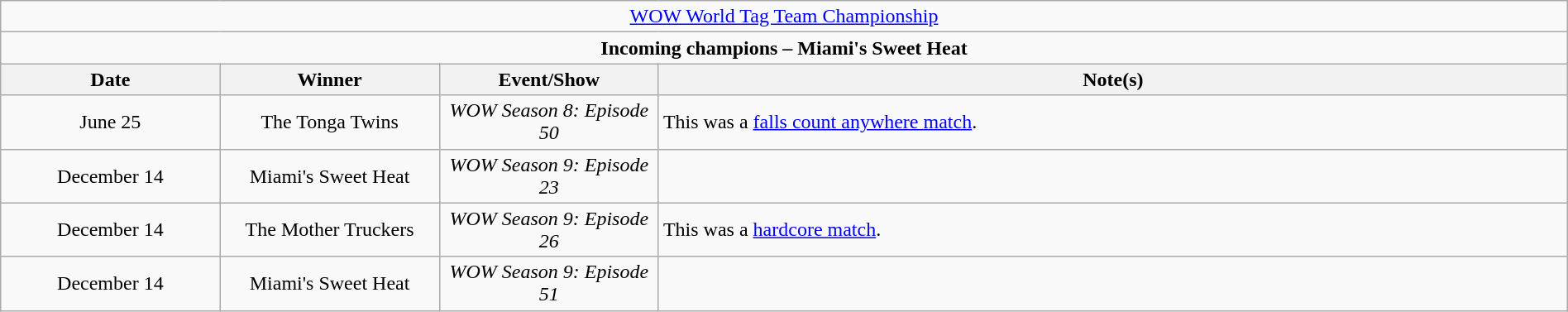<table class="wikitable" style="text-align:center; width:100%;">
<tr>
<td colspan="5" style="text-align: center;"><a href='#'>WOW World Tag Team Championship</a></td>
</tr>
<tr>
<td colspan="5" style="text-align: center;"><strong>Incoming champions – Miami's Sweet Heat </strong></td>
</tr>
<tr>
<th width=14%>Date</th>
<th width=14%>Winner</th>
<th width=14%>Event/Show</th>
<th width=58%>Note(s)</th>
</tr>
<tr>
<td>June 25<br></td>
<td>The Tonga Twins<br></td>
<td><em>WOW Season 8: Episode 50</em></td>
<td align=left>This was a <a href='#'>falls count anywhere match</a>.</td>
</tr>
<tr>
<td>December 14<br></td>
<td>Miami's Sweet Heat<br></td>
<td><em>WOW Season 9: Episode 23</em></td>
<td></td>
</tr>
<tr>
<td>December 14<br></td>
<td>The Mother Truckers<br></td>
<td><em>WOW Season 9: Episode 26</em></td>
<td align=left>This was a <a href='#'>hardcore match</a>.</td>
</tr>
<tr>
<td>December 14<br></td>
<td>Miami's Sweet Heat<br></td>
<td><em>WOW Season 9: Episode 51</em></td>
<td></td>
</tr>
</table>
